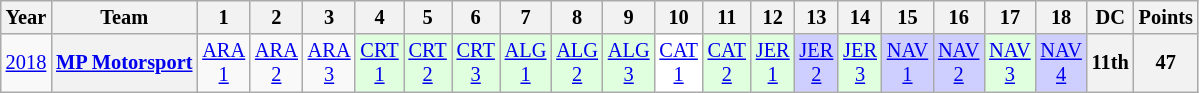<table class="wikitable" style="text-align:center; font-size:85%">
<tr>
<th>Year</th>
<th>Team</th>
<th>1</th>
<th>2</th>
<th>3</th>
<th>4</th>
<th>5</th>
<th>6</th>
<th>7</th>
<th>8</th>
<th>9</th>
<th>10</th>
<th>11</th>
<th>12</th>
<th>13</th>
<th>14</th>
<th>15</th>
<th>16</th>
<th>17</th>
<th>18</th>
<th>DC</th>
<th>Points</th>
</tr>
<tr>
<td><a href='#'>2018</a></td>
<th nowrap><a href='#'>MP Motorsport</a></th>
<td style="background:#;"><a href='#'>ARA<br>1</a></td>
<td style="background:#;"><a href='#'>ARA<br>2</a></td>
<td style="background:#;"><a href='#'>ARA<br>3</a></td>
<td style="background:#DFFFDF;"><a href='#'>CRT<br>1</a><br></td>
<td style="background:#DFFFDF;"><a href='#'>CRT<br>2</a><br></td>
<td style="background:#DFFFDF;"><a href='#'>CRT<br>3</a><br></td>
<td style="background:#DFFFDF;"><a href='#'>ALG<br>1</a><br></td>
<td style="background:#DFFFDF;"><a href='#'>ALG<br>2</a><br></td>
<td style="background:#DFFFDF;"><a href='#'>ALG<br>3</a><br></td>
<td style="background:#FFFFFF;"><a href='#'>CAT<br>1</a><br></td>
<td style="background:#DFFFDF;"><a href='#'>CAT<br>2</a><br></td>
<td style="background:#DFFFDF;"><a href='#'>JER<br>1</a><br></td>
<td style="background:#CFCFFF;"><a href='#'>JER<br>2</a><br></td>
<td style="background:#DFFFDF;"><a href='#'>JER<br>3</a><br></td>
<td style="background:#CFCFFF;"><a href='#'>NAV<br>1</a><br></td>
<td style="background:#CFCFFF;"><a href='#'>NAV<br>2</a><br></td>
<td style="background:#DFFFDF;"><a href='#'>NAV<br>3</a><br></td>
<td style="background:#CFCFFF;"><a href='#'>NAV<br>4</a><br></td>
<th>11th</th>
<th>47</th>
</tr>
</table>
